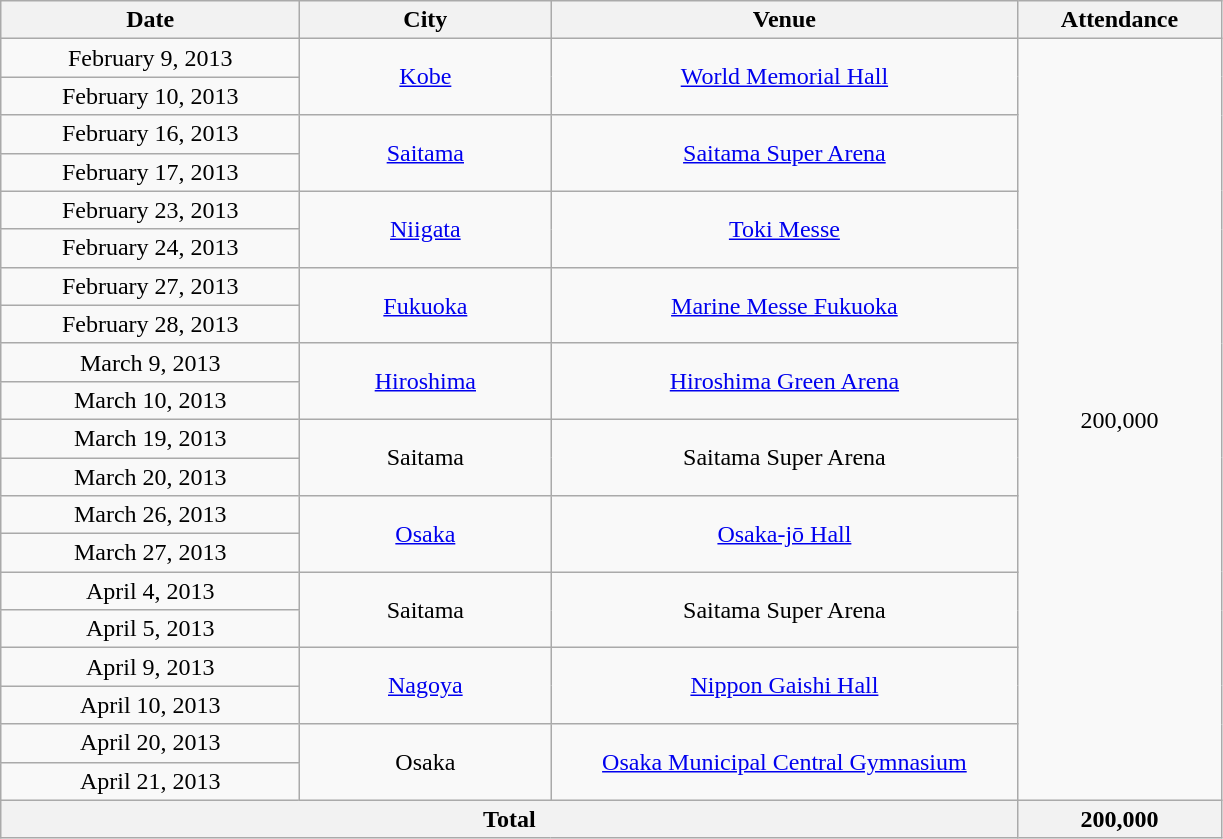<table class="wikitable plainrowheaders" style="text-align:center;">
<tr>
<th scope="col" style="width:12em;">Date</th>
<th scope="col" style="width:10em;">City</th>
<th scope="col" style="width:19em;">Venue</th>
<th scope="col" style="width:8em;">Attendance</th>
</tr>
<tr>
<td>February 9, 2013</td>
<td rowspan="2"><a href='#'>Kobe</a></td>
<td rowspan="2"><a href='#'>World Memorial Hall</a></td>
<td rowspan="20">200,000</td>
</tr>
<tr>
<td>February 10, 2013</td>
</tr>
<tr>
<td>February 16, 2013</td>
<td rowspan="2"><a href='#'>Saitama</a></td>
<td rowspan="2"><a href='#'>Saitama Super Arena</a></td>
</tr>
<tr>
<td>February 17, 2013</td>
</tr>
<tr>
<td>February 23, 2013</td>
<td rowspan="2"><a href='#'>Niigata</a></td>
<td rowspan="2"><a href='#'>Toki Messe</a></td>
</tr>
<tr>
<td>February 24, 2013</td>
</tr>
<tr>
<td>February 27, 2013</td>
<td rowspan="2"><a href='#'>Fukuoka</a></td>
<td rowspan="2"><a href='#'>Marine Messe Fukuoka</a></td>
</tr>
<tr>
<td>February 28, 2013</td>
</tr>
<tr>
<td>March 9, 2013</td>
<td rowspan="2"><a href='#'>Hiroshima</a></td>
<td rowspan="2"><a href='#'>Hiroshima Green Arena</a></td>
</tr>
<tr>
<td>March 10, 2013</td>
</tr>
<tr>
<td>March 19, 2013</td>
<td rowspan="2">Saitama</td>
<td rowspan="2">Saitama Super Arena</td>
</tr>
<tr>
<td>March 20, 2013</td>
</tr>
<tr>
<td>March 26, 2013</td>
<td rowspan="2"><a href='#'>Osaka</a></td>
<td rowspan="2"><a href='#'>Osaka-jō Hall</a></td>
</tr>
<tr>
<td>March 27, 2013</td>
</tr>
<tr>
<td>April 4, 2013</td>
<td rowspan="2">Saitama</td>
<td rowspan="2">Saitama Super Arena</td>
</tr>
<tr>
<td>April 5, 2013</td>
</tr>
<tr>
<td>April 9, 2013</td>
<td rowspan="2"><a href='#'>Nagoya</a></td>
<td rowspan="2"><a href='#'>Nippon Gaishi Hall</a></td>
</tr>
<tr>
<td>April 10, 2013</td>
</tr>
<tr>
<td>April 20, 2013</td>
<td rowspan="2">Osaka</td>
<td rowspan="2"><a href='#'>Osaka Municipal Central Gymnasium</a></td>
</tr>
<tr>
<td>April 21, 2013</td>
</tr>
<tr>
<th colspan="3"><strong>Total</strong></th>
<th>200,000</th>
</tr>
</table>
